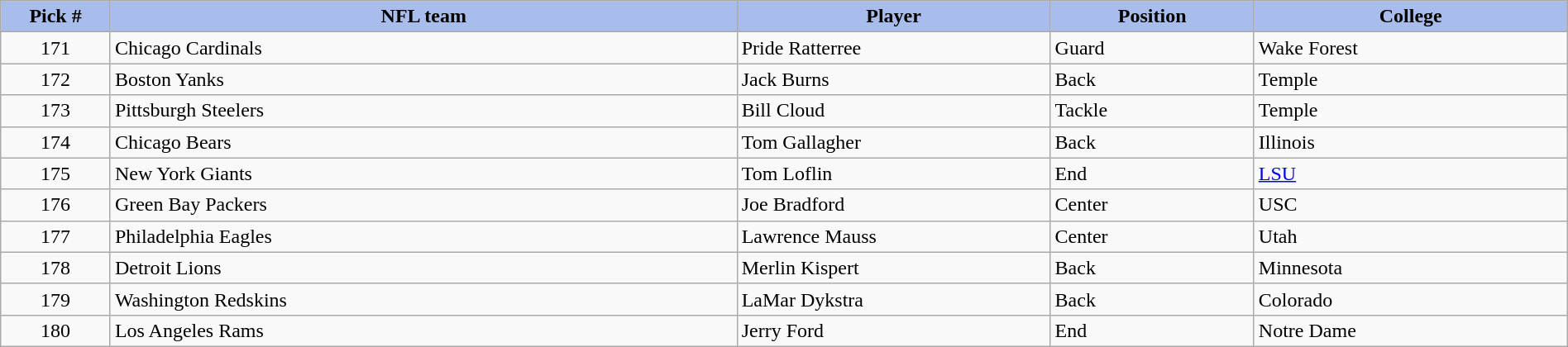<table class="wikitable sortable sortable" style="width: 100%">
<tr>
<th style="background:#A8BDEC;" width=7%>Pick #</th>
<th width=40% style="background:#A8BDEC;">NFL team</th>
<th width=20% style="background:#A8BDEC;">Player</th>
<th width=13% style="background:#A8BDEC;">Position</th>
<th style="background:#A8BDEC;">College</th>
</tr>
<tr>
<td align=center>171</td>
<td>Chicago Cardinals</td>
<td>Pride Ratterree</td>
<td>Guard</td>
<td>Wake Forest</td>
</tr>
<tr>
<td align=center>172</td>
<td>Boston Yanks</td>
<td>Jack Burns</td>
<td>Back</td>
<td>Temple</td>
</tr>
<tr>
<td align=center>173</td>
<td>Pittsburgh Steelers</td>
<td>Bill Cloud</td>
<td>Tackle</td>
<td>Temple</td>
</tr>
<tr>
<td align=center>174</td>
<td>Chicago Bears</td>
<td>Tom Gallagher</td>
<td>Back</td>
<td>Illinois</td>
</tr>
<tr>
<td align=center>175</td>
<td>New York Giants</td>
<td>Tom Loflin</td>
<td>End</td>
<td><a href='#'>LSU</a></td>
</tr>
<tr>
<td align=center>176</td>
<td>Green Bay Packers</td>
<td>Joe Bradford</td>
<td>Center</td>
<td>USC</td>
</tr>
<tr>
<td align=center>177</td>
<td>Philadelphia Eagles</td>
<td>Lawrence Mauss</td>
<td>Center</td>
<td>Utah</td>
</tr>
<tr>
<td align=center>178</td>
<td>Detroit Lions</td>
<td>Merlin Kispert</td>
<td>Back</td>
<td>Minnesota</td>
</tr>
<tr>
<td align=center>179</td>
<td>Washington Redskins</td>
<td>LaMar Dykstra</td>
<td>Back</td>
<td>Colorado</td>
</tr>
<tr>
<td align=center>180</td>
<td>Los Angeles Rams</td>
<td>Jerry Ford</td>
<td>End</td>
<td>Notre Dame</td>
</tr>
</table>
